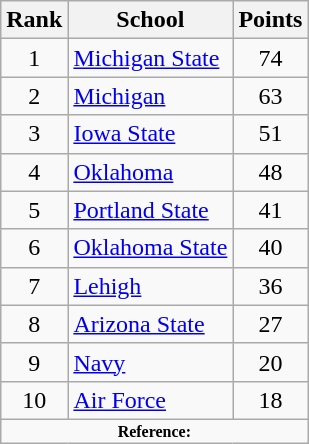<table class="wikitable" style="text-align:center">
<tr>
<th>Rank</th>
<th>School</th>
<th>Points</th>
</tr>
<tr>
<td>1</td>
<td align=left><a href='#'>Michigan State</a></td>
<td>74</td>
</tr>
<tr>
<td>2</td>
<td align=left><a href='#'>Michigan</a></td>
<td>63</td>
</tr>
<tr>
<td>3</td>
<td align=left><a href='#'>Iowa State</a></td>
<td>51</td>
</tr>
<tr>
<td>4</td>
<td align=left><a href='#'>Oklahoma</a></td>
<td>48</td>
</tr>
<tr>
<td>5</td>
<td align=left><a href='#'>Portland State</a></td>
<td>41</td>
</tr>
<tr>
<td>6</td>
<td align=left><a href='#'>Oklahoma State</a></td>
<td>40</td>
</tr>
<tr>
<td>7</td>
<td align=left><a href='#'>Lehigh</a></td>
<td>36</td>
</tr>
<tr>
<td>8</td>
<td align=left><a href='#'>Arizona State</a></td>
<td>27</td>
</tr>
<tr>
<td>9</td>
<td align=left><a href='#'>Navy</a></td>
<td>20</td>
</tr>
<tr>
<td>10</td>
<td align=left><a href='#'>Air Force</a></td>
<td>18</td>
</tr>
<tr>
<td colspan="3"  style="font-size:8pt; text-align:center;"><strong>Reference:</strong></td>
</tr>
</table>
